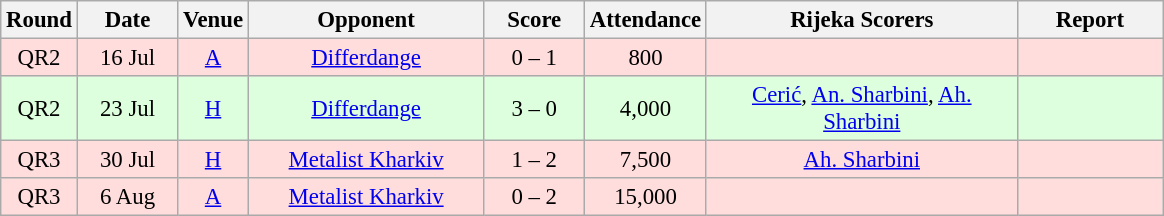<table class="wikitable sortable" style="text-align: center; font-size:95%;">
<tr>
<th width="30">Round</th>
<th width="60">Date</th>
<th width="20">Venue</th>
<th width="150">Opponent</th>
<th width="60">Score</th>
<th width="40">Attendance</th>
<th width="200">Rijeka Scorers</th>
<th width="90" class="unsortable">Report</th>
</tr>
<tr bgcolor="#ffdddd">
<td>QR2</td>
<td>16 Jul</td>
<td><a href='#'>A</a></td>
<td><a href='#'>Differdange</a> </td>
<td>0 – 1</td>
<td>800</td>
<td></td>
<td></td>
</tr>
<tr bgcolor="#ddffdd">
<td>QR2</td>
<td>23 Jul</td>
<td><a href='#'>H</a></td>
<td><a href='#'>Differdange</a> </td>
<td>3 – 0</td>
<td>4,000</td>
<td><a href='#'>Cerić</a>, <a href='#'>An. Sharbini</a>, <a href='#'>Ah. Sharbini</a></td>
<td></td>
</tr>
<tr bgcolor="#ffdddd">
<td>QR3</td>
<td>30 Jul</td>
<td><a href='#'>H</a></td>
<td><a href='#'>Metalist Kharkiv</a> </td>
<td>1 – 2</td>
<td>7,500</td>
<td><a href='#'>Ah. Sharbini</a></td>
<td></td>
</tr>
<tr bgcolor="#ffdddd">
<td>QR3</td>
<td>6 Aug</td>
<td><a href='#'>A</a></td>
<td><a href='#'>Metalist Kharkiv</a> </td>
<td>0 – 2</td>
<td>15,000</td>
<td></td>
<td></td>
</tr>
</table>
